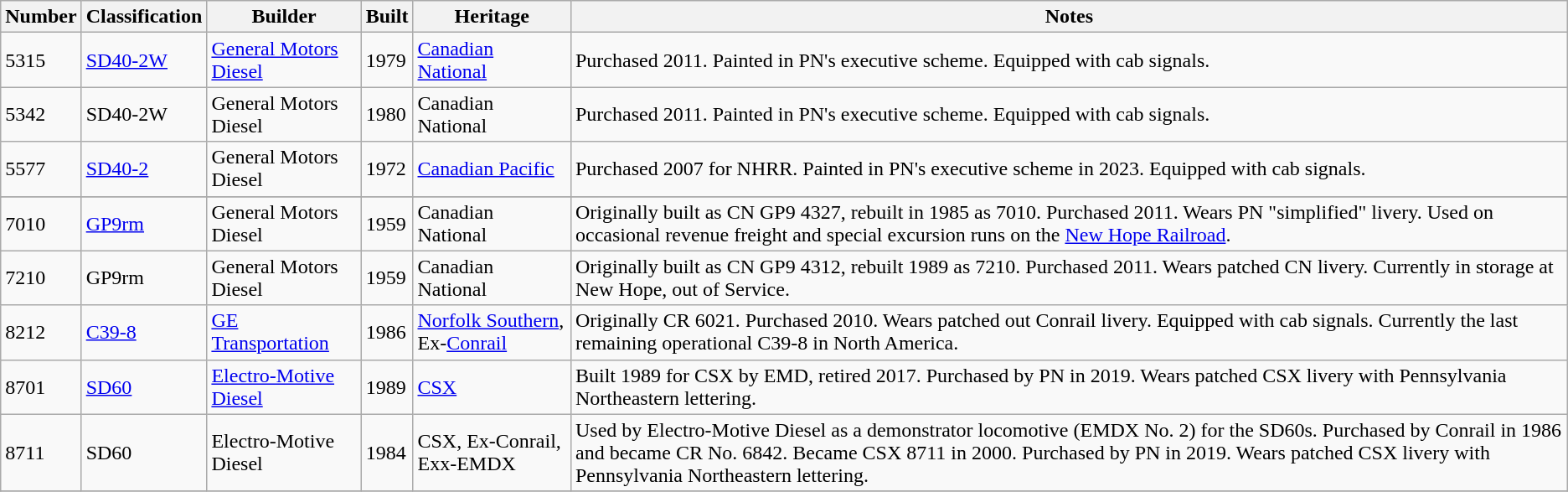<table class="wikitable">
<tr>
<th>Number</th>
<th>Classification</th>
<th>Builder</th>
<th>Built</th>
<th>Heritage</th>
<th>Notes</th>
</tr>
<tr>
<td>5315</td>
<td><a href='#'>SD40-2W</a></td>
<td><a href='#'>General Motors Diesel</a></td>
<td>1979</td>
<td><a href='#'>Canadian National</a></td>
<td>Purchased 2011. Painted in PN's executive scheme. Equipped with cab signals.</td>
</tr>
<tr>
<td>5342</td>
<td>SD40-2W</td>
<td>General Motors Diesel</td>
<td>1980</td>
<td>Canadian National</td>
<td>Purchased 2011. Painted in PN's executive scheme. Equipped with cab signals.</td>
</tr>
<tr>
<td>5577</td>
<td><a href='#'>SD40-2</a></td>
<td>General Motors Diesel</td>
<td>1972</td>
<td><a href='#'>Canadian Pacific</a></td>
<td>Purchased 2007 for NHRR. Painted in PN's executive scheme in 2023. Equipped with cab signals.</td>
</tr>
<tr>
</tr>
<tr>
<td>7010</td>
<td><a href='#'>GP9rm</a></td>
<td>General Motors Diesel</td>
<td>1959</td>
<td>Canadian National</td>
<td>Originally built as CN GP9 4327, rebuilt in 1985 as 7010. Purchased 2011. Wears PN "simplified" livery. Used on occasional revenue freight and special excursion runs on the <a href='#'>New Hope Railroad</a>.</td>
</tr>
<tr>
<td>7210</td>
<td EMD GP9>GP9rm</td>
<td>General Motors Diesel</td>
<td>1959</td>
<td>Canadian National</td>
<td>Originally built as CN GP9 4312, rebuilt 1989 as 7210. Purchased 2011. Wears patched CN livery. Currently in storage at New Hope, out of Service.</td>
</tr>
<tr>
<td>8212</td>
<td><a href='#'>C39-8</a></td>
<td><a href='#'>GE Transportation</a></td>
<td>1986</td>
<td><a href='#'>Norfolk Southern</a>, Ex-<a href='#'>Conrail</a></td>
<td>Originally CR 6021. Purchased 2010. Wears patched out Conrail livery. Equipped with cab signals. Currently the last remaining operational C39-8 in North America.</td>
</tr>
<tr>
<td>8701</td>
<td><a href='#'>SD60</a></td>
<td><a href='#'>Electro-Motive Diesel</a></td>
<td>1989</td>
<td><a href='#'>CSX</a></td>
<td>Built 1989 for CSX by EMD, retired 2017. Purchased by PN in 2019. Wears patched CSX livery with Pennsylvania Northeastern lettering.</td>
</tr>
<tr>
<td>8711</td>
<td EMD SD60>SD60</td>
<td>Electro-Motive Diesel</td>
<td>1984</td>
<td>CSX, Ex-Conrail, Exx-EMDX</td>
<td>Used by Electro-Motive Diesel as a demonstrator locomotive (EMDX No. 2) for the SD60s. Purchased by Conrail in 1986 and became CR No. 6842. Became CSX 8711 in 2000. Purchased by PN in 2019. Wears patched CSX livery with Pennsylvania Northeastern lettering.</td>
</tr>
<tr>
</tr>
</table>
